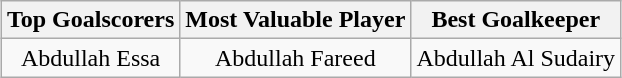<table class="wikitable" style="text-align: center; margin: 0 auto;">
<tr>
<th>Top Goalscorers</th>
<th>Most Valuable Player</th>
<th>Best Goalkeeper</th>
</tr>
<tr>
<td> Abdullah Essa</td>
<td> Abdullah Fareed</td>
<td> Abdullah Al Sudairy</td>
</tr>
</table>
